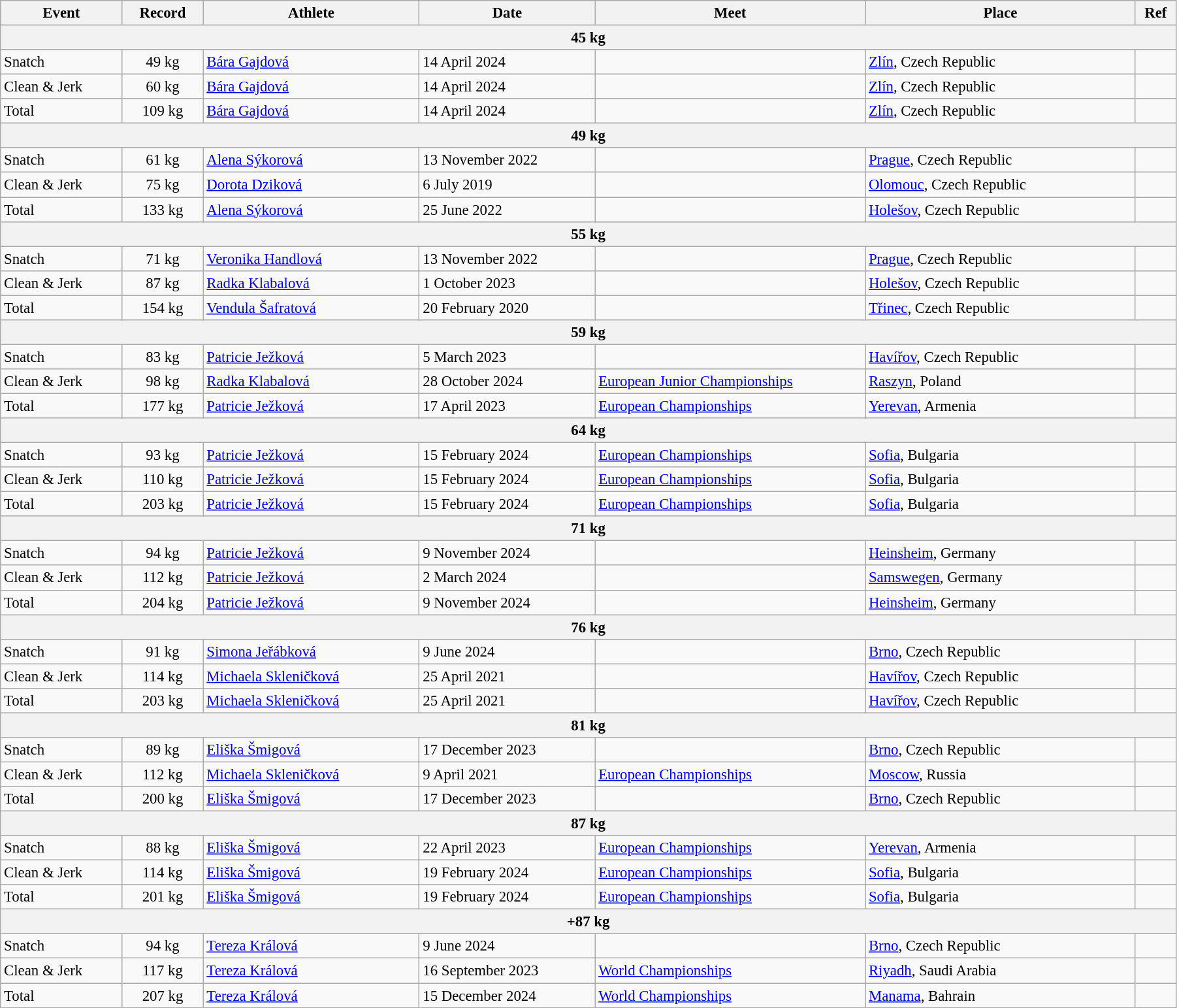<table class="wikitable" style="font-size:95%; width: 95%;">
<tr>
<th width=9%>Event</th>
<th width=6%>Record</th>
<th width=16%>Athlete</th>
<th width=13%>Date</th>
<th width=20%>Meet</th>
<th width=20%>Place</th>
<th width=3%>Ref</th>
</tr>
<tr bgcolor="#DDDDDD">
<th colspan="7">45 kg</th>
</tr>
<tr>
<td>Snatch</td>
<td align=center>49 kg</td>
<td><a href='#'>Bára Gajdová</a></td>
<td>14 April 2024</td>
<td></td>
<td><a href='#'>Zlín</a>, Czech Republic</td>
<td></td>
</tr>
<tr>
<td>Clean & Jerk</td>
<td align=center>60 kg</td>
<td><a href='#'>Bára Gajdová</a></td>
<td>14 April 2024</td>
<td></td>
<td><a href='#'>Zlín</a>, Czech Republic</td>
<td></td>
</tr>
<tr>
<td>Total</td>
<td align=center>109 kg</td>
<td><a href='#'>Bára Gajdová</a></td>
<td>14 April 2024</td>
<td></td>
<td><a href='#'>Zlín</a>, Czech Republic</td>
<td></td>
</tr>
<tr bgcolor="#DDDDDD">
<th colspan="7">49 kg</th>
</tr>
<tr>
<td>Snatch</td>
<td align=center>61 kg</td>
<td><a href='#'>Alena Sýkorová</a></td>
<td>13 November 2022</td>
<td></td>
<td><a href='#'>Prague</a>, Czech Republic</td>
<td></td>
</tr>
<tr>
<td>Clean & Jerk</td>
<td align=center>75 kg</td>
<td><a href='#'>Dorota Dziková</a></td>
<td>6 July 2019</td>
<td></td>
<td><a href='#'>Olomouc</a>, Czech Republic</td>
<td></td>
</tr>
<tr>
<td>Total</td>
<td align=center>133 kg</td>
<td><a href='#'>Alena Sýkorová</a></td>
<td>25 June 2022</td>
<td></td>
<td><a href='#'>Holešov</a>, Czech Republic</td>
<td></td>
</tr>
<tr bgcolor="#DDDDDD">
<th colspan="7">55 kg</th>
</tr>
<tr>
<td>Snatch</td>
<td align=center>71 kg</td>
<td><a href='#'>Veronika Handlová</a></td>
<td>13 November 2022</td>
<td></td>
<td><a href='#'>Prague</a>, Czech Republic</td>
<td></td>
</tr>
<tr>
<td>Clean & Jerk</td>
<td align=center>87 kg</td>
<td><a href='#'>Radka Klabalová</a></td>
<td>1 October 2023</td>
<td></td>
<td><a href='#'>Holešov</a>, Czech Republic</td>
<td></td>
</tr>
<tr>
<td>Total</td>
<td align=center>154 kg</td>
<td><a href='#'>Vendula Šafratová</a></td>
<td>20 February 2020</td>
<td></td>
<td><a href='#'>Třinec</a>, Czech Republic</td>
<td></td>
</tr>
<tr bgcolor="#DDDDDD">
<th colspan="7">59 kg</th>
</tr>
<tr>
<td>Snatch</td>
<td align=center>83 kg</td>
<td><a href='#'>Patricie Ježková</a></td>
<td>5 March 2023</td>
<td></td>
<td><a href='#'>Havířov</a>, Czech Republic</td>
<td></td>
</tr>
<tr>
<td>Clean & Jerk</td>
<td align="center">98 kg</td>
<td><a href='#'>Radka Klabalová</a></td>
<td>28 October 2024</td>
<td><a href='#'>European Junior Championships</a></td>
<td><a href='#'>Raszyn</a>, Poland</td>
<td></td>
</tr>
<tr>
<td>Total</td>
<td align="center">177 kg</td>
<td><a href='#'>Patricie Ježková</a></td>
<td>17 April 2023</td>
<td><a href='#'>European Championships</a></td>
<td><a href='#'>Yerevan</a>, Armenia</td>
<td></td>
</tr>
<tr bgcolor="#DDDDDD">
<th colspan="7">64 kg</th>
</tr>
<tr>
<td>Snatch</td>
<td align=center>93 kg</td>
<td><a href='#'>Patricie Ježková</a></td>
<td>15 February 2024</td>
<td><a href='#'>European Championships</a></td>
<td><a href='#'>Sofia</a>, Bulgaria</td>
<td></td>
</tr>
<tr>
<td>Clean & Jerk</td>
<td align=center>110 kg</td>
<td><a href='#'>Patricie Ježková</a></td>
<td>15 February 2024</td>
<td><a href='#'>European Championships</a></td>
<td><a href='#'>Sofia</a>, Bulgaria</td>
<td></td>
</tr>
<tr>
<td>Total</td>
<td align=center>203 kg</td>
<td><a href='#'>Patricie Ježková</a></td>
<td>15 February 2024</td>
<td><a href='#'>European Championships</a></td>
<td><a href='#'>Sofia</a>, Bulgaria</td>
<td></td>
</tr>
<tr bgcolor="#DDDDDD">
<th colspan="7">71 kg</th>
</tr>
<tr>
<td>Snatch</td>
<td align=center>94 kg</td>
<td><a href='#'>Patricie Ježková</a></td>
<td>9 November 2024</td>
<td></td>
<td><a href='#'>Heinsheim</a>, Germany</td>
<td></td>
</tr>
<tr>
<td>Clean & Jerk</td>
<td align=center>112 kg</td>
<td><a href='#'>Patricie Ježková</a></td>
<td>2 March 2024</td>
<td></td>
<td><a href='#'>Samswegen</a>, Germany</td>
<td></td>
</tr>
<tr>
<td>Total</td>
<td align=center>204 kg</td>
<td><a href='#'>Patricie Ježková</a></td>
<td>9 November 2024</td>
<td></td>
<td><a href='#'>Heinsheim</a>, Germany</td>
<td></td>
</tr>
<tr bgcolor="#DDDDDD">
<th colspan="7">76 kg</th>
</tr>
<tr>
<td>Snatch</td>
<td align=center>91 kg</td>
<td><a href='#'>Simona Jeřábková</a></td>
<td>9 June 2024</td>
<td></td>
<td><a href='#'>Brno</a>, Czech Republic</td>
<td></td>
</tr>
<tr>
<td>Clean & Jerk</td>
<td align=center>114 kg</td>
<td><a href='#'>Michaela Skleničková</a></td>
<td>25 April 2021</td>
<td></td>
<td><a href='#'>Havířov</a>, Czech Republic</td>
<td></td>
</tr>
<tr>
<td>Total</td>
<td align=center>203 kg</td>
<td><a href='#'>Michaela Skleničková</a></td>
<td>25 April 2021</td>
<td></td>
<td><a href='#'>Havířov</a>, Czech Republic</td>
<td></td>
</tr>
<tr bgcolor="#DDDDDD">
<th colspan="7">81 kg</th>
</tr>
<tr>
<td>Snatch</td>
<td align=center>89 kg</td>
<td><a href='#'>Eliška Šmigová</a></td>
<td>17 December 2023</td>
<td></td>
<td><a href='#'>Brno</a>, Czech Republic</td>
<td></td>
</tr>
<tr>
<td>Clean & Jerk</td>
<td align=center>112 kg</td>
<td><a href='#'>Michaela Skleničková</a></td>
<td>9 April 2021</td>
<td><a href='#'>European Championships</a></td>
<td><a href='#'>Moscow</a>, Russia</td>
<td></td>
</tr>
<tr>
<td>Total</td>
<td align=center>200 kg</td>
<td><a href='#'>Eliška Šmigová</a></td>
<td>17 December 2023</td>
<td></td>
<td><a href='#'>Brno</a>, Czech Republic</td>
<td></td>
</tr>
<tr bgcolor="#DDDDDD">
<th colspan="7">87 kg</th>
</tr>
<tr>
<td>Snatch</td>
<td align="center">88 kg</td>
<td><a href='#'>Eliška Šmigová</a></td>
<td>22 April 2023</td>
<td><a href='#'>European Championships</a></td>
<td><a href='#'>Yerevan</a>, Armenia</td>
<td></td>
</tr>
<tr>
<td>Clean & Jerk</td>
<td align="center">114 kg</td>
<td><a href='#'>Eliška Šmigová</a></td>
<td>19 February 2024</td>
<td><a href='#'>European Championships</a></td>
<td><a href='#'>Sofia</a>, Bulgaria</td>
<td></td>
</tr>
<tr>
<td>Total</td>
<td align="center">201 kg</td>
<td><a href='#'>Eliška Šmigová</a></td>
<td>19 February 2024</td>
<td><a href='#'>European Championships</a></td>
<td><a href='#'>Sofia</a>, Bulgaria</td>
<td></td>
</tr>
<tr bgcolor="#DDDDDD">
<th colspan="7">+87 kg</th>
</tr>
<tr>
<td>Snatch</td>
<td align=center>94 kg</td>
<td><a href='#'>Tereza Králová</a></td>
<td>9 June 2024</td>
<td></td>
<td><a href='#'>Brno</a>, Czech Republic</td>
<td></td>
</tr>
<tr>
<td>Clean & Jerk</td>
<td align="center">117 kg</td>
<td><a href='#'>Tereza Králová</a></td>
<td>16 September 2023</td>
<td><a href='#'>World Championships</a></td>
<td><a href='#'>Riyadh</a>, Saudi Arabia</td>
<td></td>
</tr>
<tr>
<td>Total</td>
<td align="center">207 kg</td>
<td><a href='#'>Tereza Králová</a></td>
<td>15 December 2024</td>
<td><a href='#'>World Championships</a></td>
<td><a href='#'>Manama</a>, Bahrain</td>
<td></td>
</tr>
</table>
